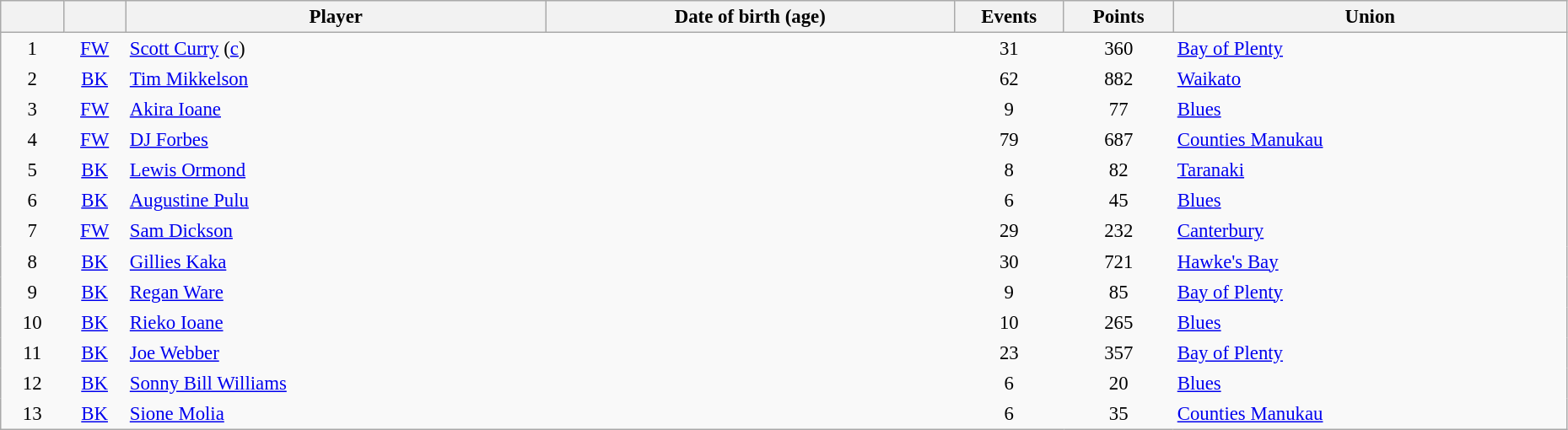<table class="sortable wikitable" style="font-size:95%; width: 98%">
<tr>
<th scope="col" style="width:4%"></th>
<th scope="col" style="width:4%"></th>
<th scope="col">Player</th>
<th scope="col">Date of birth (age)</th>
<th scope="col" style="width:7%">Events</th>
<th scope="col" style="width:7%">Points</th>
<th scope="col">Union</th>
</tr>
<tr>
<td style="text-align:center; border:0">1</td>
<td style="text-align:center; border:0"><a href='#'>FW</a></td>
<td style="text-align:left; border:0"><a href='#'>Scott Curry</a> (<a href='#'>c</a>)</td>
<td style="text-align:left; border:0"></td>
<td style="text-align:center; border:0">31</td>
<td style="text-align:center; border:0">360</td>
<td style="text-align:left; border:0"> <a href='#'>Bay of Plenty</a></td>
</tr>
<tr>
<td style="text-align:center; border:0">2</td>
<td style="text-align:center; border:0"><a href='#'>BK</a></td>
<td style="text-align:left; border:0"><a href='#'>Tim Mikkelson</a></td>
<td style="text-align:left; border:0"></td>
<td style="text-align:center; border:0">62</td>
<td style="text-align:center; border:0">882</td>
<td style="text-align:left; border:0"> <a href='#'>Waikato</a></td>
</tr>
<tr>
<td style="text-align:center; border:0">3</td>
<td style="text-align:center; border:0"><a href='#'>FW</a></td>
<td style="text-align:left; border:0"><a href='#'>Akira Ioane</a></td>
<td style="text-align:left; border:0"></td>
<td style="text-align:center; border:0">9</td>
<td style="text-align:center; border:0">77</td>
<td style="text-align:left; border:0"> <a href='#'>Blues</a></td>
</tr>
<tr>
<td style="text-align:center; border:0">4</td>
<td style="text-align:center; border:0"><a href='#'>FW</a></td>
<td style="text-align:left; border:0"><a href='#'>DJ Forbes</a></td>
<td style="text-align:left; border:0"></td>
<td style="text-align:center; border:0">79</td>
<td style="text-align:center; border:0">687</td>
<td style="text-align:left; border:0"> <a href='#'>Counties Manukau</a></td>
</tr>
<tr>
<td style="text-align:center; border:0">5</td>
<td style="text-align:center; border:0"><a href='#'>BK</a></td>
<td style="text-align:left; border:0"><a href='#'>Lewis Ormond</a></td>
<td style="text-align:left; border:0"></td>
<td style="text-align:center; border:0">8</td>
<td style="text-align:center; border:0">82</td>
<td style="text-align:left; border:0"> <a href='#'>Taranaki</a></td>
</tr>
<tr>
<td style="text-align:center; border:0">6</td>
<td style="text-align:center; border:0"><a href='#'>BK</a></td>
<td style="text-align:left; border:0"><a href='#'>Augustine Pulu</a></td>
<td style="text-align:left; border:0"></td>
<td style="text-align:center; border:0">6</td>
<td style="text-align:center; border:0">45</td>
<td style="text-align:left; border:0"> <a href='#'>Blues</a></td>
</tr>
<tr>
<td style="text-align:center; border:0">7</td>
<td style="text-align:center; border:0"><a href='#'>FW</a></td>
<td style="text-align:left; border:0"><a href='#'>Sam Dickson</a></td>
<td style="text-align:left; border:0"></td>
<td style="text-align:center; border:0">29</td>
<td style="text-align:center; border:0">232</td>
<td style="text-align:left; border:0"> <a href='#'>Canterbury</a></td>
</tr>
<tr>
<td style="text-align:center; border:0">8</td>
<td style="text-align:center; border:0"><a href='#'>BK</a></td>
<td style="text-align:left; border:0"><a href='#'>Gillies Kaka</a></td>
<td style="text-align:left; border:0"></td>
<td style="text-align:center; border:0">30</td>
<td style="text-align:center; border:0">721</td>
<td style="text-align:left; border:0"> <a href='#'>Hawke's Bay</a></td>
</tr>
<tr>
<td style="text-align:center; border:0">9</td>
<td style="text-align:center; border:0"><a href='#'>BK</a></td>
<td style="text-align:left; border:0"><a href='#'>Regan Ware</a></td>
<td style="text-align:left; border:0"></td>
<td style="text-align:center; border:0">9</td>
<td style="text-align:center; border:0">85</td>
<td style="text-align:left; border:0"> <a href='#'>Bay of Plenty</a></td>
</tr>
<tr>
<td style="text-align:center; border:0">10</td>
<td style="text-align:center; border:0"><a href='#'>BK</a></td>
<td style="text-align:left; border:0"><a href='#'>Rieko Ioane</a></td>
<td style="text-align:left; border:0"></td>
<td style="text-align:center; border:0">10</td>
<td style="text-align:center; border:0">265</td>
<td style="text-align:left; border:0"> <a href='#'>Blues</a></td>
</tr>
<tr>
<td style="text-align:center; border:0">11</td>
<td style="text-align:center; border:0"><a href='#'>BK</a></td>
<td style="text-align:left; border:0"><a href='#'>Joe Webber</a></td>
<td style="text-align:left; border:0"></td>
<td style="text-align:center; border:0">23</td>
<td style="text-align:center; border:0">357</td>
<td style="text-align:left; border:0"> <a href='#'>Bay of Plenty</a></td>
</tr>
<tr>
<td style="text-align:center; border:0">12</td>
<td style="text-align:center; border:0"><a href='#'>BK</a></td>
<td style="text-align:left; border:0"><a href='#'>Sonny Bill Williams</a></td>
<td style="text-align:left; border:0"></td>
<td style="text-align:center; border:0">6</td>
<td style="text-align:center; border:0">20</td>
<td style="text-align:left; border:0"> <a href='#'>Blues</a></td>
</tr>
<tr>
<td style="text-align:center; border:0">13</td>
<td style="text-align:center; border:0"><a href='#'>BK</a></td>
<td style="text-align:left; border:0"><a href='#'>Sione Molia</a></td>
<td style="text-align:left; border:0"></td>
<td style="text-align:center; border:0">6</td>
<td style="text-align:center; border:0">35</td>
<td style="text-align:left; border:0"> <a href='#'>Counties Manukau</a></td>
</tr>
</table>
